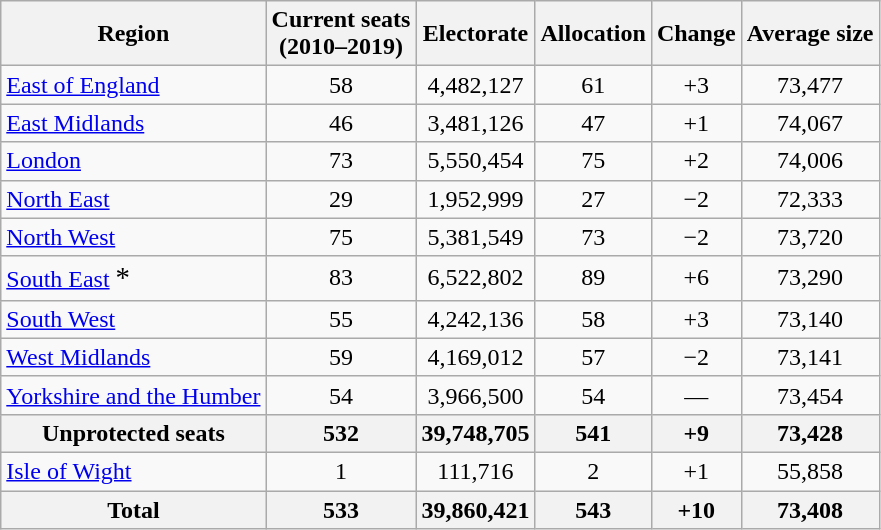<table class="wikitable sortable">
<tr>
<th>Region</th>
<th>Current seats<br>(2010–2019)</th>
<th>Electorate</th>
<th>Allocation</th>
<th>Change</th>
<th>Average size</th>
</tr>
<tr>
<td><a href='#'>East of England</a></td>
<td align = "center">58</td>
<td align = "center">4,482,127</td>
<td align = "center">61</td>
<td align = "center">+3</td>
<td align = "center">73,477</td>
</tr>
<tr>
<td><a href='#'>East Midlands</a></td>
<td align = "center">46</td>
<td align = "center">3,481,126</td>
<td align = "center">47</td>
<td align = "center">+1</td>
<td align = "center">74,067</td>
</tr>
<tr>
<td><a href='#'>London</a></td>
<td align = "center">73</td>
<td align = "center">5,550,454</td>
<td align = "center">75</td>
<td align = "center">+2</td>
<td align = "center">74,006</td>
</tr>
<tr>
<td><a href='#'>North East</a></td>
<td align = "center">29</td>
<td align = "center">1,952,999</td>
<td align = "center">27</td>
<td align = "center">−2</td>
<td align = "center">72,333</td>
</tr>
<tr>
<td><a href='#'>North West</a></td>
<td align = "center">75</td>
<td align = "center">5,381,549</td>
<td align = "center">73</td>
<td align = "center">−2</td>
<td align = "center">73,720</td>
</tr>
<tr>
<td><a href='#'>South East</a> <big>*</big></td>
<td align = "center">83</td>
<td align = "center">6,522,802</td>
<td align = "center">89</td>
<td align = "center">+6</td>
<td align = "center">73,290</td>
</tr>
<tr>
<td><a href='#'>South West</a></td>
<td align = "center">55</td>
<td align = "center">4,242,136</td>
<td align = "center">58</td>
<td align = "center">+3</td>
<td align = "center">73,140</td>
</tr>
<tr>
<td><a href='#'>West Midlands</a></td>
<td align = "center">59</td>
<td align = "center">4,169,012</td>
<td align = "center">57</td>
<td align = "center">−2</td>
<td align = "center">73,141</td>
</tr>
<tr>
<td><a href='#'>Yorkshire and the Humber</a></td>
<td align = "center">54</td>
<td align = "center">3,966,500</td>
<td align = "center">54</td>
<td align = "center">—</td>
<td align = "center">73,454</td>
</tr>
<tr>
<th>Unprotected seats</th>
<th>532</th>
<th>39,748,705</th>
<th>541</th>
<th>+9</th>
<th>73,428</th>
</tr>
<tr>
<td><a href='#'>Isle of Wight</a></td>
<td align = "center">1</td>
<td align = "center">111,716</td>
<td align = "center">2</td>
<td align = "center">+1</td>
<td align = "center">55,858</td>
</tr>
<tr>
<th>Total</th>
<th>533</th>
<th>39,860,421</th>
<th>543</th>
<th>+10</th>
<th>73,408</th>
</tr>
</table>
